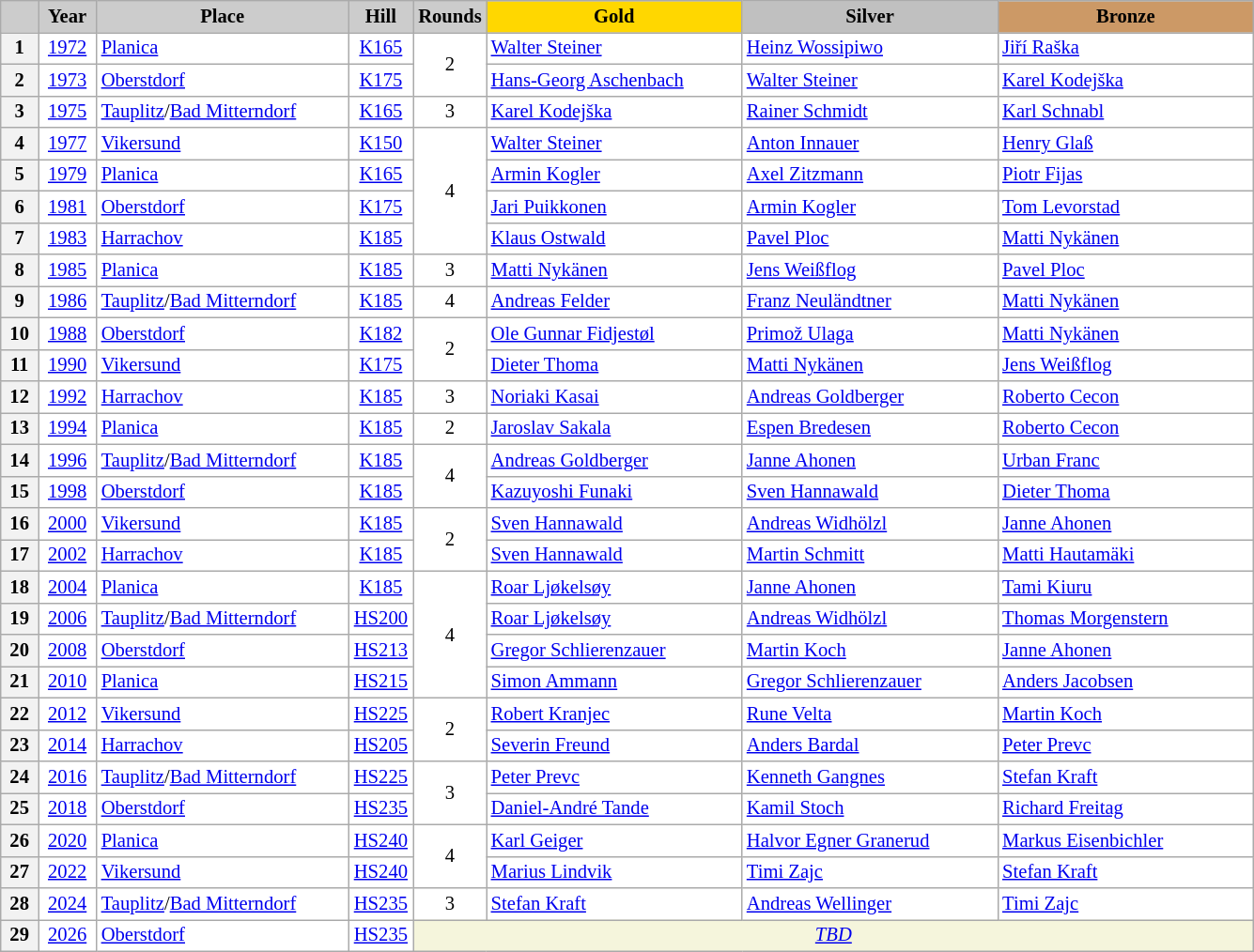<table class="wikitable plainrowheaders" style="background:#fff; font-size:86%; line-height:16px; border:grey solid 1px; border-collapse:collapse;">
<tr style="background:#ccc; text-align:center;">
<th scope="col" style="background:#ccc; width:20px;"></th>
<th scope="col" style="background:#ccc; width:35px;">Year</th>
<th scope="col" style="background:#ccc; width:172px;">Place</th>
<th scope="col" style="background:#ccc; width:40px;">Hill</th>
<th scope="col" style="background:#ccc; width:10px;">Rounds</th>
<th scope="col" style="background:gold; width:175px;">Gold</th>
<th scope="col" style="background:silver; width:175px;">Silver</th>
<th scope="col" style="background:#c96; width:175px;">Bronze</th>
</tr>
<tr>
<th align=center>1</th>
<td align=center><a href='#'>1972</a></td>
<td> <a href='#'>Planica</a></td>
<td align=center><a href='#'>K165</a></td>
<td align=center rowspan=2>2</td>
<td> <a href='#'>Walter Steiner</a></td>
<td> <a href='#'>Heinz Wossipiwo</a></td>
<td> <a href='#'>Jiří Raška</a></td>
</tr>
<tr>
<th align=center>2</th>
<td align=center><a href='#'>1973</a></td>
<td> <a href='#'>Oberstdorf</a></td>
<td align=center><a href='#'>K175</a></td>
<td> <a href='#'>Hans-Georg Aschenbach</a></td>
<td> <a href='#'>Walter Steiner</a></td>
<td> <a href='#'>Karel Kodejška</a></td>
</tr>
<tr>
<th align=center>3</th>
<td align=center><a href='#'>1975</a></td>
<td> <a href='#'>Tauplitz</a>/<a href='#'>Bad Mitterndorf</a></td>
<td align=center><a href='#'>K165</a></td>
<td align=center>3</td>
<td> <a href='#'>Karel Kodejška</a></td>
<td> <a href='#'>Rainer Schmidt</a></td>
<td> <a href='#'>Karl Schnabl</a></td>
</tr>
<tr>
<th align=center>4</th>
<td align=center><a href='#'>1977</a></td>
<td> <a href='#'>Vikersund</a></td>
<td align=center><a href='#'>K150</a></td>
<td align=center rowspan=4>4</td>
<td> <a href='#'>Walter Steiner</a></td>
<td> <a href='#'>Anton Innauer</a></td>
<td> <a href='#'>Henry Glaß</a></td>
</tr>
<tr>
<th align=center>5</th>
<td align=center><a href='#'>1979</a></td>
<td> <a href='#'>Planica</a></td>
<td align=center><a href='#'>K165</a></td>
<td> <a href='#'>Armin Kogler</a></td>
<td> <a href='#'>Axel Zitzmann</a></td>
<td> <a href='#'>Piotr Fijas</a></td>
</tr>
<tr>
<th align=center>6</th>
<td align=center><a href='#'>1981</a></td>
<td> <a href='#'>Oberstdorf</a></td>
<td align=center><a href='#'>K175</a></td>
<td> <a href='#'>Jari Puikkonen</a></td>
<td> <a href='#'>Armin Kogler</a></td>
<td> <a href='#'>Tom Levorstad</a></td>
</tr>
<tr>
<th align=center>7</th>
<td align=center><a href='#'>1983</a></td>
<td> <a href='#'>Harrachov</a></td>
<td align=center><a href='#'>K185</a></td>
<td> <a href='#'>Klaus Ostwald</a></td>
<td> <a href='#'>Pavel Ploc</a></td>
<td> <a href='#'>Matti Nykänen</a></td>
</tr>
<tr>
<th align=center>8</th>
<td align=center><a href='#'>1985</a></td>
<td> <a href='#'>Planica</a></td>
<td align=center><a href='#'>K185</a></td>
<td align=center>3</td>
<td> <a href='#'>Matti Nykänen</a></td>
<td> <a href='#'>Jens Weißflog</a></td>
<td> <a href='#'>Pavel Ploc</a></td>
</tr>
<tr>
<th align=center>9</th>
<td align=center><a href='#'>1986</a></td>
<td> <a href='#'>Tauplitz</a>/<a href='#'>Bad Mitterndorf</a></td>
<td align=center><a href='#'>K185</a></td>
<td align=center>4</td>
<td> <a href='#'>Andreas Felder</a></td>
<td> <a href='#'>Franz Neuländtner</a></td>
<td> <a href='#'>Matti Nykänen</a></td>
</tr>
<tr>
<th align=center>10</th>
<td align=center><a href='#'>1988</a></td>
<td> <a href='#'>Oberstdorf</a></td>
<td align=center><a href='#'>K182</a></td>
<td align=center rowspan=2>2</td>
<td> <a href='#'>Ole Gunnar Fidjestøl</a></td>
<td> <a href='#'>Primož Ulaga</a></td>
<td> <a href='#'>Matti Nykänen</a></td>
</tr>
<tr>
<th align=center>11</th>
<td align=center><a href='#'>1990</a></td>
<td> <a href='#'>Vikersund</a></td>
<td align=center><a href='#'>K175</a></td>
<td> <a href='#'>Dieter Thoma</a></td>
<td> <a href='#'>Matti Nykänen</a></td>
<td> <a href='#'>Jens Weißflog</a></td>
</tr>
<tr>
<th align=center>12</th>
<td align=center><a href='#'>1992</a></td>
<td> <a href='#'>Harrachov</a></td>
<td align=center><a href='#'>K185</a></td>
<td align=center>3</td>
<td> <a href='#'>Noriaki Kasai</a></td>
<td> <a href='#'>Andreas Goldberger</a></td>
<td> <a href='#'>Roberto Cecon</a></td>
</tr>
<tr>
<th align=center>13</th>
<td align=center><a href='#'>1994</a></td>
<td> <a href='#'>Planica</a></td>
<td align=center><a href='#'>K185</a></td>
<td align=center>2</td>
<td> <a href='#'>Jaroslav Sakala</a></td>
<td> <a href='#'>Espen Bredesen</a></td>
<td> <a href='#'>Roberto Cecon</a></td>
</tr>
<tr>
<th align=center>14</th>
<td align=center><a href='#'>1996</a></td>
<td> <a href='#'>Tauplitz</a>/<a href='#'>Bad Mitterndorf</a></td>
<td align=center><a href='#'>K185</a></td>
<td align=center rowspan=2>4</td>
<td> <a href='#'>Andreas Goldberger</a></td>
<td> <a href='#'>Janne Ahonen</a></td>
<td> <a href='#'>Urban Franc</a></td>
</tr>
<tr>
<th align=center>15</th>
<td align=center><a href='#'>1998</a></td>
<td> <a href='#'>Oberstdorf</a></td>
<td align=center><a href='#'>K185</a></td>
<td> <a href='#'>Kazuyoshi Funaki</a></td>
<td> <a href='#'>Sven Hannawald</a></td>
<td> <a href='#'>Dieter Thoma</a></td>
</tr>
<tr>
<th align=center>16</th>
<td align=center><a href='#'>2000</a></td>
<td> <a href='#'>Vikersund</a></td>
<td align=center><a href='#'>K185</a></td>
<td align=center rowspan=2>2</td>
<td> <a href='#'>Sven Hannawald</a></td>
<td> <a href='#'>Andreas Widhölzl</a></td>
<td> <a href='#'>Janne Ahonen</a></td>
</tr>
<tr>
<th align=center>17</th>
<td align=center><a href='#'>2002</a></td>
<td> <a href='#'>Harrachov</a></td>
<td align=center><a href='#'>K185</a></td>
<td> <a href='#'>Sven Hannawald</a></td>
<td> <a href='#'>Martin Schmitt</a></td>
<td> <a href='#'>Matti Hautamäki</a></td>
</tr>
<tr>
<th align=center>18</th>
<td align=center><a href='#'>2004</a></td>
<td> <a href='#'>Planica</a></td>
<td align=center><a href='#'>K185</a></td>
<td align=center rowspan=4>4</td>
<td> <a href='#'>Roar Ljøkelsøy</a></td>
<td> <a href='#'>Janne Ahonen</a></td>
<td> <a href='#'>Tami Kiuru</a></td>
</tr>
<tr>
<th align=center>19</th>
<td align=center><a href='#'>2006</a></td>
<td> <a href='#'>Tauplitz</a>/<a href='#'>Bad Mitterndorf</a></td>
<td align=center><a href='#'>HS200</a></td>
<td> <a href='#'>Roar Ljøkelsøy</a></td>
<td> <a href='#'>Andreas Widhölzl</a></td>
<td> <a href='#'>Thomas Morgenstern</a></td>
</tr>
<tr>
<th align=center>20</th>
<td align=center><a href='#'>2008</a></td>
<td> <a href='#'>Oberstdorf</a></td>
<td align=center><a href='#'>HS213</a></td>
<td> <a href='#'>Gregor Schlierenzauer</a></td>
<td> <a href='#'>Martin Koch</a></td>
<td> <a href='#'>Janne Ahonen</a></td>
</tr>
<tr>
<th align=center>21</th>
<td align=center><a href='#'>2010</a></td>
<td> <a href='#'>Planica</a></td>
<td align=center><a href='#'>HS215</a></td>
<td> <a href='#'>Simon Ammann</a></td>
<td> <a href='#'>Gregor Schlierenzauer</a></td>
<td> <a href='#'>Anders Jacobsen</a></td>
</tr>
<tr>
<th align=center>22</th>
<td align=center><a href='#'>2012</a></td>
<td> <a href='#'>Vikersund</a></td>
<td align=center><a href='#'>HS225</a></td>
<td align=center rowspan=2>2</td>
<td> <a href='#'>Robert Kranjec</a></td>
<td> <a href='#'>Rune Velta</a></td>
<td> <a href='#'>Martin Koch</a></td>
</tr>
<tr>
<th align=center>23</th>
<td align=center><a href='#'>2014</a></td>
<td> <a href='#'>Harrachov</a></td>
<td align=center><a href='#'>HS205</a></td>
<td> <a href='#'>Severin Freund</a></td>
<td> <a href='#'>Anders Bardal</a></td>
<td> <a href='#'>Peter Prevc</a></td>
</tr>
<tr>
<th align=center>24</th>
<td align=center><a href='#'>2016</a></td>
<td> <a href='#'>Tauplitz</a>/<a href='#'>Bad Mitterndorf</a></td>
<td align=center><a href='#'>HS225</a></td>
<td align=center rowspan=2>3</td>
<td> <a href='#'>Peter Prevc</a></td>
<td> <a href='#'>Kenneth Gangnes</a></td>
<td> <a href='#'>Stefan Kraft</a></td>
</tr>
<tr>
<th align=center>25</th>
<td align=center><a href='#'>2018</a></td>
<td> <a href='#'>Oberstdorf</a></td>
<td align=center><a href='#'>HS235</a></td>
<td> <a href='#'>Daniel-André Tande</a></td>
<td> <a href='#'>Kamil Stoch</a></td>
<td> <a href='#'>Richard Freitag</a></td>
</tr>
<tr>
<th align=center>26</th>
<td align=center><a href='#'>2020</a></td>
<td> <a href='#'>Planica</a></td>
<td align=center><a href='#'>HS240</a></td>
<td align=center rowspan=2>4</td>
<td> <a href='#'>Karl Geiger</a></td>
<td> <a href='#'>Halvor Egner Granerud</a></td>
<td> <a href='#'>Markus Eisenbichler</a></td>
</tr>
<tr>
<th align=center>27</th>
<td align=center><a href='#'>2022</a></td>
<td> <a href='#'>Vikersund</a></td>
<td align=center><a href='#'>HS240</a></td>
<td> <a href='#'>Marius Lindvik</a></td>
<td> <a href='#'>Timi Zajc</a></td>
<td> <a href='#'>Stefan Kraft</a></td>
</tr>
<tr>
<th align=center>28</th>
<td align=center><a href='#'>2024</a></td>
<td> <a href='#'>Tauplitz</a>/<a href='#'>Bad Mitterndorf</a></td>
<td align=center><a href='#'>HS235</a></td>
<td align=center>3</td>
<td> <a href='#'>Stefan Kraft</a></td>
<td> <a href='#'>Andreas Wellinger</a></td>
<td> <a href='#'>Timi Zajc</a></td>
</tr>
<tr>
<th align=center>29</th>
<td align=center><a href='#'>2026</a></td>
<td> <a href='#'>Oberstdorf</a></td>
<td align=center><a href='#'>HS235</a></td>
<td colspan=4 align=center bgcolor="F5F5DC" style=color:#696969><em><a href='#'>TBD</a></em></td>
</tr>
</table>
